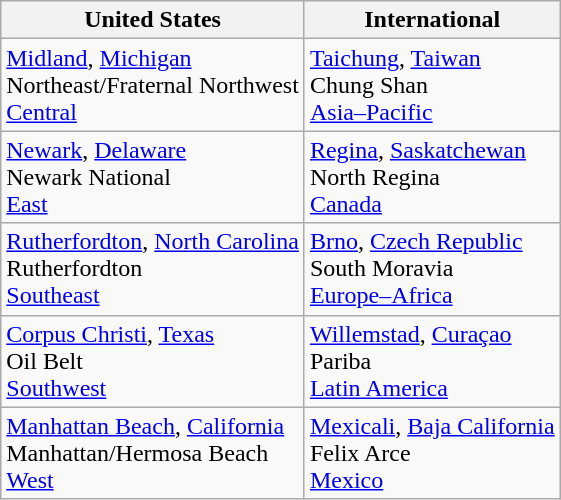<table class="wikitable">
<tr>
<th>United States</th>
<th>International</th>
</tr>
<tr>
<td> <a href='#'>Midland</a>, <a href='#'>Michigan</a><br> Northeast/Fraternal Northwest <br><a href='#'>Central</a></td>
<td> <a href='#'>Taichung</a>, <a href='#'>Taiwan</a><br> Chung Shan <br><a href='#'>Asia–Pacific</a></td>
</tr>
<tr>
<td> <a href='#'>Newark</a>, <a href='#'>Delaware</a><br> Newark National <br><a href='#'>East</a></td>
<td> <a href='#'>Regina</a>, <a href='#'>Saskatchewan</a><br> North Regina <br><a href='#'>Canada</a></td>
</tr>
<tr>
<td> <a href='#'>Rutherfordton</a>, <a href='#'>North Carolina</a><br> Rutherfordton <br><a href='#'>Southeast</a></td>
<td> <a href='#'>Brno</a>, <a href='#'>Czech Republic</a><br> South Moravia <br><a href='#'>Europe–Africa</a></td>
</tr>
<tr>
<td> <a href='#'>Corpus Christi</a>, <a href='#'>Texas</a><br> Oil Belt <br><a href='#'>Southwest</a></td>
<td> <a href='#'>Willemstad</a>, <a href='#'>Curaçao</a><br> Pariba <br><a href='#'>Latin America</a></td>
</tr>
<tr>
<td> <a href='#'>Manhattan Beach</a>, <a href='#'>California</a><br> Manhattan/Hermosa Beach <br><a href='#'>West</a></td>
<td> <a href='#'>Mexicali</a>, <a href='#'>Baja California</a><br> Felix Arce <br><a href='#'>Mexico</a></td>
</tr>
</table>
